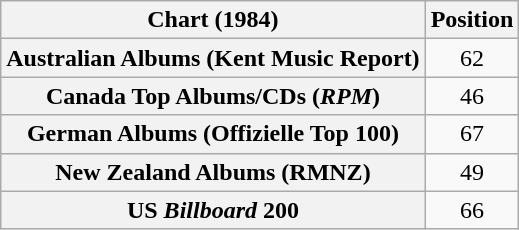<table class="wikitable sortable plainrowheaders" style="text-align:center">
<tr>
<th scope="col">Chart (1984)</th>
<th scope="col">Position</th>
</tr>
<tr>
<th scope="row">Australian Albums (Kent Music Report)</th>
<td>62</td>
</tr>
<tr>
<th scope="row">Canada Top Albums/CDs (<em>RPM</em>)</th>
<td>46</td>
</tr>
<tr>
<th scope="row">German Albums (Offizielle Top 100)</th>
<td>67</td>
</tr>
<tr>
<th scope="row">New Zealand Albums (RMNZ)</th>
<td>49</td>
</tr>
<tr>
<th scope="row">US <em>Billboard</em> 200</th>
<td>66</td>
</tr>
</table>
